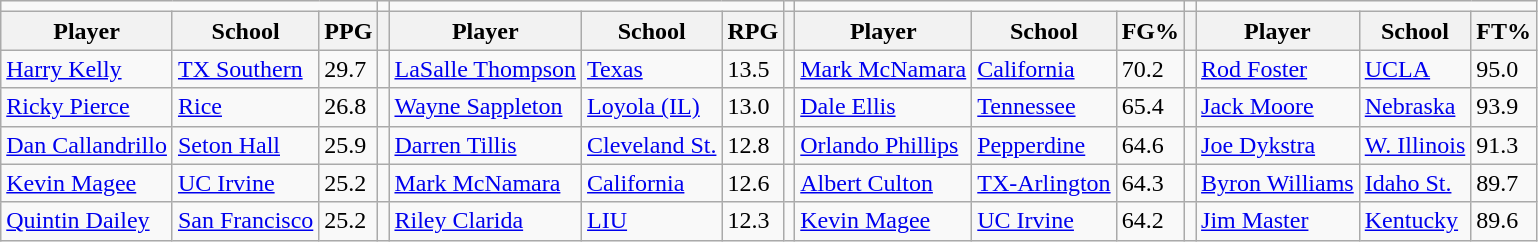<table class="wikitable" style="text-align: left;">
<tr>
<td colspan=3></td>
<td></td>
<td colspan=3></td>
<td></td>
<td colspan=3></td>
<td></td>
<td colspan=3></td>
</tr>
<tr>
<th>Player</th>
<th>School</th>
<th>PPG</th>
<th></th>
<th>Player</th>
<th>School</th>
<th>RPG</th>
<th></th>
<th>Player</th>
<th>School</th>
<th>FG%</th>
<th></th>
<th>Player</th>
<th>School</th>
<th>FT%</th>
</tr>
<tr>
<td align="left"><a href='#'>Harry Kelly</a></td>
<td><a href='#'>TX Southern</a></td>
<td>29.7</td>
<td></td>
<td><a href='#'>LaSalle Thompson</a></td>
<td><a href='#'>Texas</a></td>
<td>13.5</td>
<td></td>
<td><a href='#'>Mark McNamara</a></td>
<td><a href='#'>California</a></td>
<td>70.2</td>
<td></td>
<td><a href='#'>Rod Foster</a></td>
<td><a href='#'>UCLA</a></td>
<td>95.0</td>
</tr>
<tr>
<td align="left"><a href='#'>Ricky Pierce</a></td>
<td><a href='#'>Rice</a></td>
<td>26.8</td>
<td></td>
<td><a href='#'>Wayne Sappleton</a></td>
<td><a href='#'>Loyola (IL)</a></td>
<td>13.0</td>
<td></td>
<td><a href='#'>Dale Ellis</a></td>
<td><a href='#'>Tennessee</a></td>
<td>65.4</td>
<td></td>
<td><a href='#'>Jack Moore</a></td>
<td><a href='#'>Nebraska</a></td>
<td>93.9</td>
</tr>
<tr>
<td align="left"><a href='#'>Dan Callandrillo</a></td>
<td><a href='#'>Seton Hall</a></td>
<td>25.9</td>
<td></td>
<td><a href='#'>Darren Tillis</a></td>
<td><a href='#'>Cleveland St.</a></td>
<td>12.8</td>
<td></td>
<td><a href='#'>Orlando Phillips</a></td>
<td><a href='#'>Pepperdine</a></td>
<td>64.6</td>
<td></td>
<td><a href='#'>Joe Dykstra</a></td>
<td><a href='#'>W. Illinois</a></td>
<td>91.3</td>
</tr>
<tr>
<td align="left"><a href='#'>Kevin Magee</a></td>
<td><a href='#'>UC Irvine</a></td>
<td>25.2</td>
<td></td>
<td><a href='#'>Mark McNamara</a></td>
<td><a href='#'>California</a></td>
<td>12.6</td>
<td></td>
<td><a href='#'>Albert Culton</a></td>
<td><a href='#'>TX-Arlington</a></td>
<td>64.3</td>
<td></td>
<td><a href='#'>Byron Williams</a></td>
<td><a href='#'>Idaho St.</a></td>
<td>89.7</td>
</tr>
<tr>
<td align="left"><a href='#'>Quintin Dailey</a></td>
<td><a href='#'>San Francisco</a></td>
<td>25.2</td>
<td></td>
<td><a href='#'>Riley Clarida</a></td>
<td><a href='#'>LIU</a></td>
<td>12.3</td>
<td></td>
<td><a href='#'>Kevin Magee</a></td>
<td><a href='#'>UC Irvine</a></td>
<td>64.2</td>
<td></td>
<td><a href='#'>Jim Master</a></td>
<td><a href='#'>Kentucky</a></td>
<td>89.6</td>
</tr>
</table>
